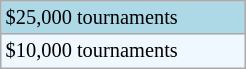<table class="wikitable" style="font-size:85%; width:13%;">
<tr style="background:lightblue;">
<td>$25,000 tournaments</td>
</tr>
<tr style="background:#f0f8ff;">
<td>$10,000 tournaments</td>
</tr>
</table>
